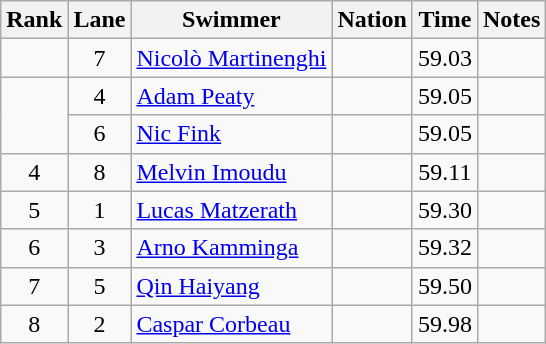<table class="wikitable sortable mw-collapsible" style="text-align:center">
<tr>
<th scope="col">Rank</th>
<th scope="col">Lane</th>
<th scope="col">Swimmer</th>
<th scope="col">Nation</th>
<th scope="col">Time</th>
<th scope="col">Notes</th>
</tr>
<tr>
<td></td>
<td>7</td>
<td align="left"><a href='#'>Nicolò Martinenghi</a></td>
<td align="left"></td>
<td>59.03</td>
<td></td>
</tr>
<tr>
<td rowspan="2"></td>
<td>4</td>
<td align="left"><a href='#'>Adam Peaty</a></td>
<td align="left"></td>
<td>59.05</td>
<td></td>
</tr>
<tr>
<td>6</td>
<td align="left"><a href='#'>Nic Fink</a></td>
<td align="left"></td>
<td>59.05</td>
<td></td>
</tr>
<tr>
<td>4</td>
<td>8</td>
<td align="left"><a href='#'>Melvin Imoudu</a></td>
<td align="left"></td>
<td>59.11</td>
<td></td>
</tr>
<tr>
<td>5</td>
<td>1</td>
<td align="left"><a href='#'>Lucas Matzerath</a></td>
<td align="left"></td>
<td>59.30</td>
<td></td>
</tr>
<tr>
<td>6</td>
<td>3</td>
<td align="left"><a href='#'>Arno Kamminga</a></td>
<td align="left"></td>
<td>59.32</td>
<td></td>
</tr>
<tr>
<td>7</td>
<td>5</td>
<td align="left"><a href='#'>Qin Haiyang</a></td>
<td align="left"></td>
<td>59.50</td>
<td></td>
</tr>
<tr>
<td>8</td>
<td>2</td>
<td align="left"><a href='#'>Caspar Corbeau</a></td>
<td align="left"></td>
<td>59.98</td>
<td></td>
</tr>
</table>
